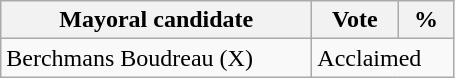<table class="wikitable">
<tr>
<th bgcolor="#DDDDFF" width="200px">Mayoral candidate</th>
<th bgcolor="#DDDDFF" width="50px">Vote</th>
<th bgcolor="#DDDDFF"  width="30px">%</th>
</tr>
<tr>
<td>Berchmans Boudreau (X)</td>
<td colspan="2">Acclaimed</td>
</tr>
</table>
